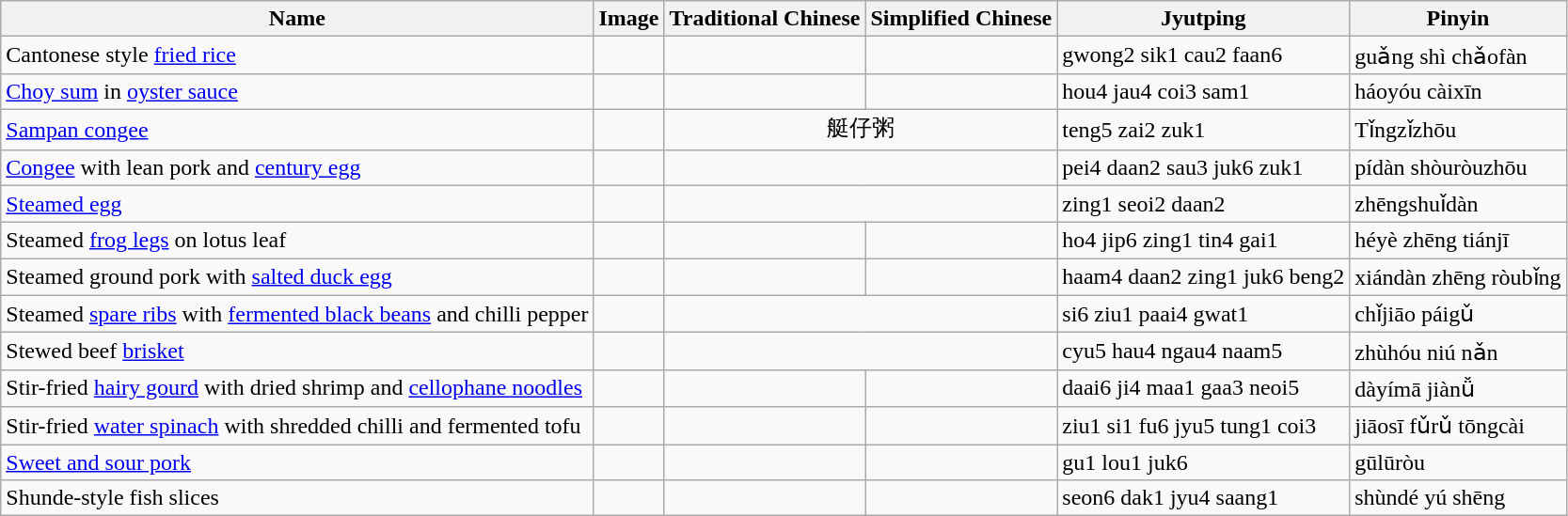<table class="wikitable">
<tr>
<th>Name</th>
<th>Image</th>
<th>Traditional Chinese</th>
<th>Simplified Chinese</th>
<th>Jyutping</th>
<th>Pinyin</th>
</tr>
<tr>
<td>Cantonese style <a href='#'>fried rice</a></td>
<td></td>
<td></td>
<td></td>
<td>gwong2 sik1 cau2 faan6</td>
<td>guǎng shì chǎofàn</td>
</tr>
<tr>
<td><a href='#'>Choy sum</a> in <a href='#'>oyster sauce</a></td>
<td></td>
<td></td>
<td></td>
<td>hou4 jau4 coi3 sam1</td>
<td>háoyóu càixīn</td>
</tr>
<tr>
<td><a href='#'>Sampan congee</a></td>
<td></td>
<td colspan="2" style="text-align:center">艇仔粥</td>
<td>teng5 zai2 zuk1</td>
<td>Tǐngzǐzhōu</td>
</tr>
<tr>
<td><a href='#'>Congee</a> with lean pork and <a href='#'>century egg</a></td>
<td></td>
<td colspan="2" style="text-align:center"></td>
<td>pei4 daan2 sau3 juk6 zuk1</td>
<td>pídàn shòuròuzhōu</td>
</tr>
<tr>
<td><a href='#'>Steamed egg</a></td>
<td></td>
<td colspan="2" style="text-align:center"></td>
<td>zing1 seoi2 daan2</td>
<td>zhēngshuǐdàn</td>
</tr>
<tr>
<td>Steamed <a href='#'>frog legs</a> on lotus leaf</td>
<td></td>
<td></td>
<td></td>
<td>ho4 jip6 zing1 tin4 gai1</td>
<td>héyè zhēng tiánjī</td>
</tr>
<tr>
<td>Steamed ground pork with <a href='#'>salted duck egg</a></td>
<td></td>
<td></td>
<td></td>
<td>haam4 daan2 zing1 juk6 beng2</td>
<td>xiándàn zhēng ròubǐng</td>
</tr>
<tr>
<td>Steamed <a href='#'>spare ribs</a> with <a href='#'>fermented black beans</a> and chilli pepper</td>
<td></td>
<td colspan="2" style="text-align:center"></td>
<td>si6 ziu1 paai4 gwat1</td>
<td>chǐjiāo páigǔ</td>
</tr>
<tr>
<td>Stewed beef <a href='#'>brisket</a></td>
<td></td>
<td colspan="2" style="text-align:center"></td>
<td>cyu5 hau4 ngau4 naam5</td>
<td>zhùhóu niú nǎn</td>
</tr>
<tr>
<td>Stir-fried <a href='#'>hairy gourd</a> with dried shrimp and <a href='#'>cellophane noodles</a></td>
<td></td>
<td></td>
<td></td>
<td>daai6 ji4 maa1 gaa3 neoi5</td>
<td>dàyímā jiànǚ</td>
</tr>
<tr>
<td>Stir-fried <a href='#'>water spinach</a> with shredded chilli and fermented tofu</td>
<td></td>
<td></td>
<td></td>
<td>ziu1 si1 fu6 jyu5 tung1 coi3</td>
<td>jiāosī fǔrǔ tōngcài</td>
</tr>
<tr>
<td><a href='#'>Sweet and sour pork</a></td>
<td></td>
<td></td>
<td></td>
<td>gu1 lou1 juk6</td>
<td>gūlūròu</td>
</tr>
<tr>
<td>Shunde-style fish slices</td>
<td></td>
<td></td>
<td></td>
<td>seon6 dak1 jyu4 saang1</td>
<td>shùndé yú shēng</td>
</tr>
</table>
